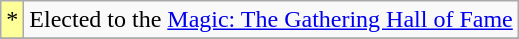<table class="wikitable">
<tr>
<td style="background-color:#FFFF99">*</td>
<td>Elected to the <a href='#'>Magic: The Gathering Hall of Fame</a></td>
</tr>
<tr>
</tr>
</table>
